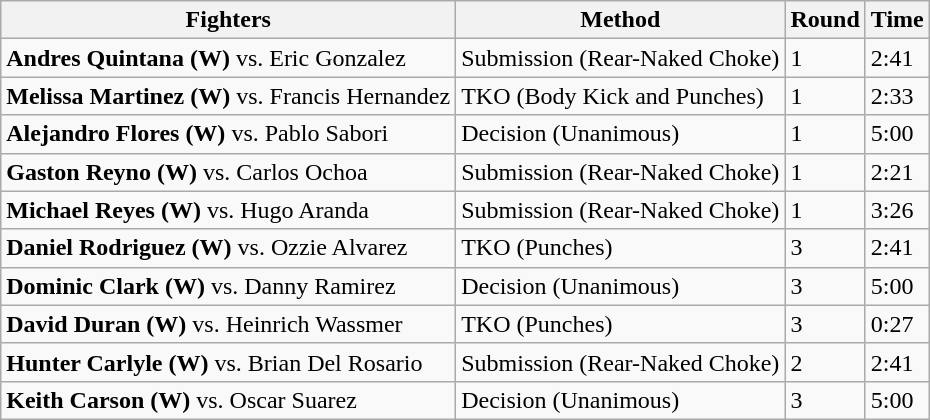<table class="wikitable">
<tr>
<th>Fighters</th>
<th>Method</th>
<th>Round</th>
<th>Time</th>
</tr>
<tr>
<td><strong>Andres Quintana (W)</strong> vs. Eric Gonzalez</td>
<td>Submission (Rear-Naked Choke)</td>
<td>1</td>
<td>2:41</td>
</tr>
<tr>
<td><strong>Melissa Martinez (W)</strong> vs. Francis Hernandez</td>
<td>TKO (Body Kick and Punches)</td>
<td>1</td>
<td>2:33</td>
</tr>
<tr>
<td><strong>Alejandro Flores (W)</strong> vs. Pablo Sabori</td>
<td>Decision (Unanimous)</td>
<td>1</td>
<td>5:00</td>
</tr>
<tr>
<td><strong>Gaston Reyno (W)</strong> vs. Carlos Ochoa</td>
<td>Submission (Rear-Naked Choke)</td>
<td>1</td>
<td>2:21</td>
</tr>
<tr>
<td><strong>Michael Reyes (W)</strong> vs. Hugo Aranda</td>
<td>Submission (Rear-Naked Choke)</td>
<td>1</td>
<td>3:26</td>
</tr>
<tr>
<td><strong>Daniel Rodriguez (W)</strong> vs. Ozzie Alvarez</td>
<td>TKO (Punches)</td>
<td>3</td>
<td>2:41</td>
</tr>
<tr>
<td><strong>Dominic Clark (W)</strong> vs. Danny Ramirez</td>
<td>Decision (Unanimous)</td>
<td>3</td>
<td>5:00</td>
</tr>
<tr>
<td><strong>David Duran (W)</strong> vs. Heinrich Wassmer</td>
<td>TKO (Punches)</td>
<td>3</td>
<td>0:27</td>
</tr>
<tr>
<td><strong>Hunter Carlyle (W)</strong> vs. Brian Del Rosario</td>
<td>Submission (Rear-Naked Choke)</td>
<td>2</td>
<td>2:41</td>
</tr>
<tr>
<td><strong>Keith Carson (W)</strong> vs. Oscar Suarez</td>
<td>Decision (Unanimous)</td>
<td>3</td>
<td>5:00</td>
</tr>
</table>
